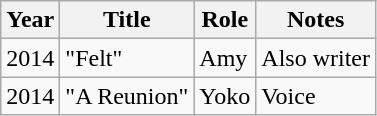<table class="wikitable sortable">
<tr>
<th>Year</th>
<th>Title</th>
<th>Role</th>
<th class="unsortable">Notes</th>
</tr>
<tr>
<td>2014</td>
<td>"Felt"</td>
<td>Amy</td>
<td>Also writer</td>
</tr>
<tr>
<td>2014</td>
<td>"A Reunion"</td>
<td>Yoko</td>
<td>Voice</td>
</tr>
</table>
